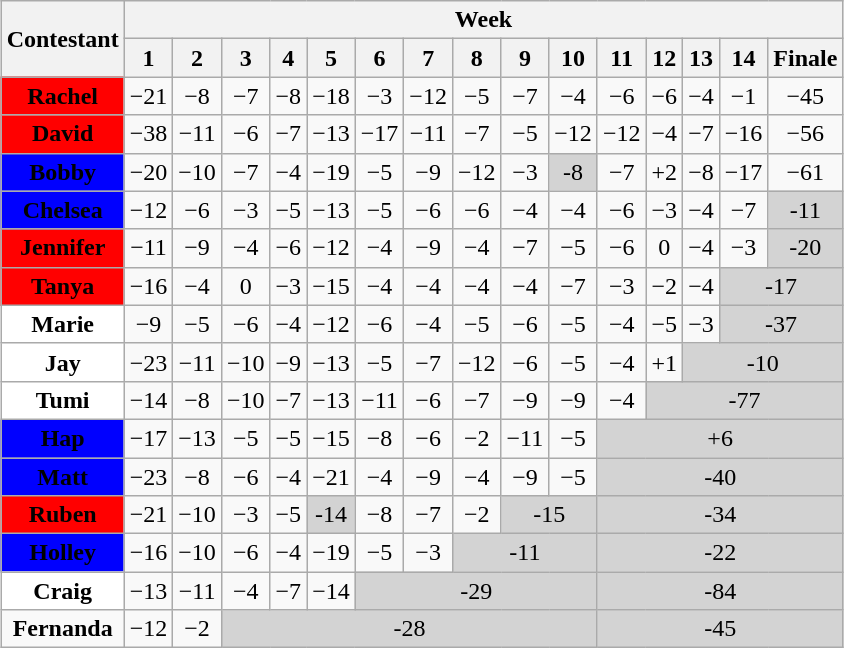<table class="wikitable"  style="text-align:center; margin:auto;">
<tr>
<th rowspan="2">Contestant</th>
<th colspan="15">Week</th>
</tr>
<tr>
<th>1</th>
<th>2</th>
<th>3</th>
<th>4</th>
<th>5</th>
<th>6</th>
<th>7</th>
<th>8</th>
<th>9</th>
<th>10</th>
<th>11</th>
<th>12</th>
<th>13</th>
<th>14</th>
<th>Finale</th>
</tr>
<tr>
<td style="background:red;"><span><strong>Rachel</strong></span></td>
<td>−21</td>
<td>−8</td>
<td>−7</td>
<td>−8</td>
<td>−18</td>
<td>−3</td>
<td>−12</td>
<td>−5</td>
<td>−7</td>
<td>−4</td>
<td>−6</td>
<td>−6</td>
<td>−4</td>
<td>−1</td>
<td>−45</td>
</tr>
<tr>
<td style="background:red;"><span><strong>David</strong></span></td>
<td>−38</td>
<td>−11</td>
<td>−6</td>
<td>−7</td>
<td>−13</td>
<td>−17</td>
<td>−11</td>
<td>−7</td>
<td>−5</td>
<td>−12</td>
<td>−12</td>
<td>−4</td>
<td>−7</td>
<td>−16</td>
<td>−56</td>
</tr>
<tr>
<td style="background:blue;"><span><strong>Bobby</strong></span></td>
<td>−20</td>
<td>−10</td>
<td>−7</td>
<td>−4</td>
<td>−19</td>
<td>−5</td>
<td>−9</td>
<td>−12</td>
<td>−3</td>
<td style="background:lightgrey;">-8</td>
<td>−7</td>
<td>+2</td>
<td>−8</td>
<td>−17</td>
<td>−61</td>
</tr>
<tr>
<td style="background:blue;"><span><strong>Chelsea</strong></span></td>
<td>−12</td>
<td>−6</td>
<td>−3</td>
<td>−5</td>
<td>−13</td>
<td>−5</td>
<td>−6</td>
<td>−6</td>
<td>−4</td>
<td>−4</td>
<td>−6</td>
<td>−3</td>
<td>−4</td>
<td>−7</td>
<td style="background:lightgrey;" colspan="7">-11</td>
</tr>
<tr>
<td style="background:red;"><span><strong>Jennifer</strong></span></td>
<td>−11</td>
<td>−9</td>
<td>−4</td>
<td>−6</td>
<td>−12</td>
<td>−4</td>
<td>−9</td>
<td>−4</td>
<td>−7</td>
<td>−5</td>
<td>−6</td>
<td>0</td>
<td>−4</td>
<td>−3</td>
<td style="background:lightgrey;" colspan="7">-20</td>
</tr>
<tr>
<td style="background:red;"><span><strong>Tanya</strong></span></td>
<td>−16</td>
<td>−4</td>
<td>0</td>
<td>−3</td>
<td>−15</td>
<td>−4</td>
<td>−4</td>
<td>−4</td>
<td>−4</td>
<td>−7</td>
<td>−3</td>
<td>−2</td>
<td>−4</td>
<td style="background:lightgrey;" colspan="6">-17</td>
</tr>
<tr>
<td style="background:white;"><span><strong>Marie</strong></span></td>
<td>−9</td>
<td>−5</td>
<td>−6</td>
<td>−4</td>
<td>−12</td>
<td>−6</td>
<td>−4</td>
<td>−5</td>
<td>−6</td>
<td>−5</td>
<td>−4</td>
<td>−5</td>
<td>−3</td>
<td style="background:lightgrey;" colspan="6">-37</td>
</tr>
<tr>
<td style="background:white;"><span><strong>Jay</strong></span></td>
<td>−23</td>
<td>−11</td>
<td>−10</td>
<td>−9</td>
<td>−13</td>
<td>−5</td>
<td>−7</td>
<td>−12</td>
<td>−6</td>
<td>−5</td>
<td>−4</td>
<td>+1</td>
<td style="background:lightgrey;" colspan="5">-10</td>
</tr>
<tr>
<td style="background:white;"><span><strong>Tumi</strong></span></td>
<td>−14</td>
<td>−8</td>
<td>−10</td>
<td>−7</td>
<td>−13</td>
<td>−11</td>
<td>−6</td>
<td>−7</td>
<td>−9</td>
<td>−9</td>
<td>−4</td>
<td style="background:lightgrey;" colspan="4">-77</td>
</tr>
<tr>
<td style="background:blue;"><span><strong>Hap</strong></span></td>
<td>−17</td>
<td>−13</td>
<td>−5</td>
<td>−5</td>
<td>−15</td>
<td>−8</td>
<td>−6</td>
<td>−2</td>
<td>−11</td>
<td>−5</td>
<td style="background:lightgrey;" colspan="5">+6</td>
</tr>
<tr>
<td style="background:blue;"><span><strong>Matt</strong></span></td>
<td>−23</td>
<td>−8</td>
<td>−6</td>
<td>−4</td>
<td>−21</td>
<td>−4</td>
<td>−9</td>
<td>−4</td>
<td>−9</td>
<td>−5</td>
<td style="background:lightgrey;" colspan="5">-40</td>
</tr>
<tr>
<td style="background:red;"><span><strong>Ruben</strong></span></td>
<td>−21</td>
<td>−10</td>
<td>−3</td>
<td>−5</td>
<td style="background:lightgrey;">-14</td>
<td>−8</td>
<td>−7</td>
<td>−2</td>
<td style="background:lightgrey;" colspan="2">-15</td>
<td style="background:lightgrey;" colspan="5">-34</td>
</tr>
<tr>
<td style="background:blue;"><span><strong>Holley</strong></span></td>
<td>−16</td>
<td>−10</td>
<td>−6</td>
<td>−4</td>
<td>−19</td>
<td>−5</td>
<td>−3</td>
<td style="background:lightgrey;" colspan="3">-11</td>
<td style="background:lightgrey;" colspan="5">-22</td>
</tr>
<tr>
<td style="background:white;"><span><strong>Craig</strong></span></td>
<td>−13</td>
<td>−11</td>
<td>−4</td>
<td>−7</td>
<td>−14</td>
<td style="background:lightgrey;" colspan="5">-29</td>
<td style="background:lightgrey;" colspan="5">-84</td>
</tr>
<tr>
<td style="background:rainbow;"><span><strong>Fernanda</strong></span></td>
<td>−12</td>
<td>−2</td>
<td style="background:lightgrey;" colspan="8">-28</td>
<td style="background:lightgrey;" colspan="5">-45</td>
</tr>
</table>
